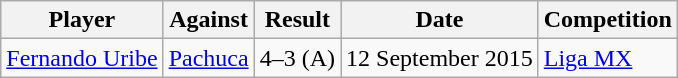<table class="wikitable">
<tr>
<th>Player</th>
<th>Against</th>
<th>Result</th>
<th>Date</th>
<th>Competition</th>
</tr>
<tr>
<td> <a href='#'>Fernando Uribe</a></td>
<td><a href='#'>Pachuca</a></td>
<td>4–3 (A)</td>
<td>12 September 2015</td>
<td><a href='#'>Liga MX</a></td>
</tr>
</table>
